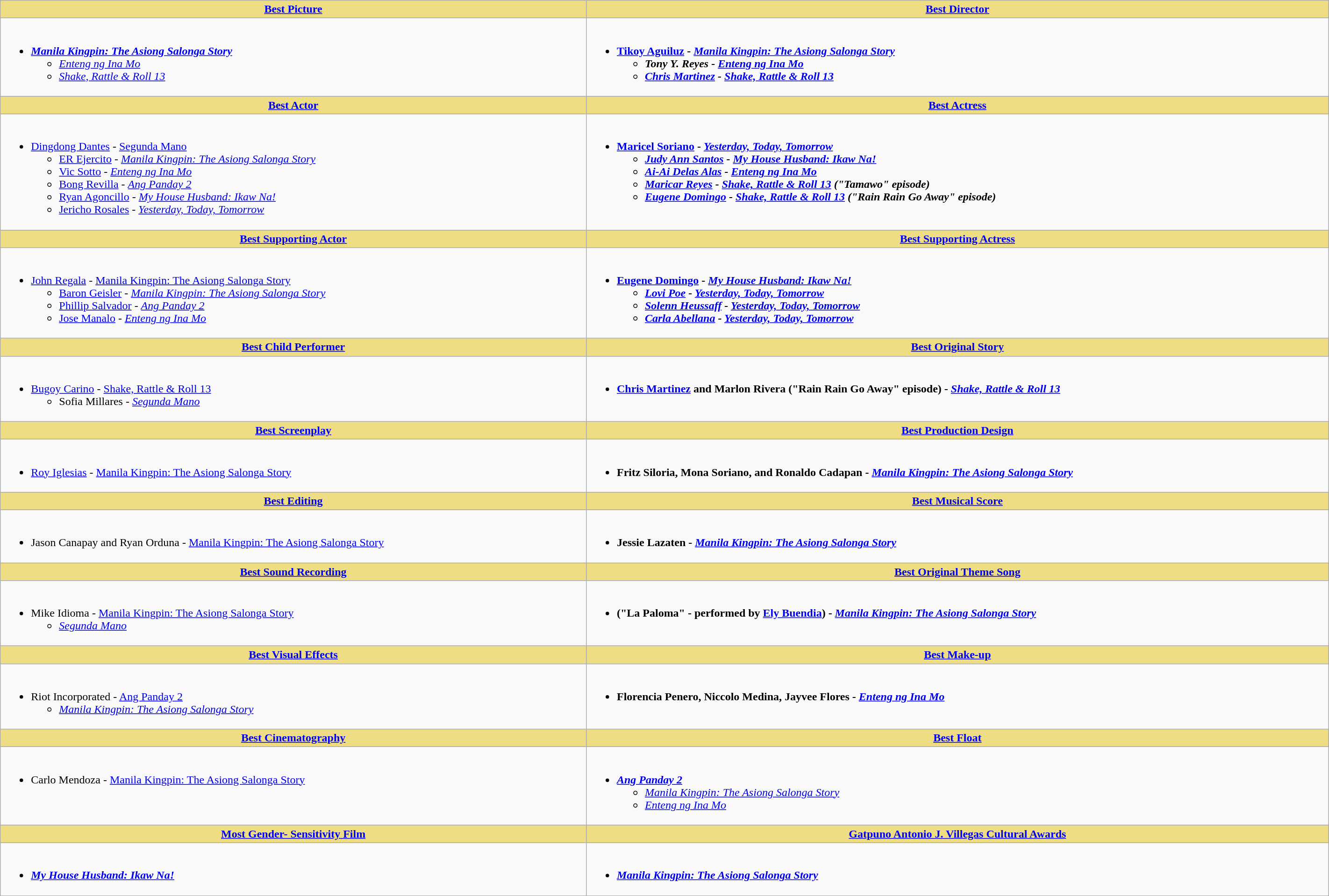<table class=wikitable style="width:150%">
<tr>
<th style="background:#EEDD82;" ! style="width="50%"><a href='#'>Best Picture</a></th>
<th style="background:#EEDD82;" ! style="width="50%"><a href='#'>Best Director</a></th>
</tr>
<tr>
<td valign="top"><br><ul><li><strong><em><a href='#'>Manila Kingpin: The Asiong Salonga Story</a></em></strong><ul><li><em><a href='#'>Enteng ng Ina Mo</a></em> </li><li><em><a href='#'>Shake, Rattle & Roll 13</a></em> </li></ul></li></ul></td>
<td valign="top"><br><ul><li><strong><a href='#'>Tikoy Aguiluz</a> - <em><a href='#'>Manila Kingpin: The Asiong Salonga Story</a><strong><em><ul><li>Tony Y. Reyes - </em><a href='#'>Enteng ng Ina Mo</a><em></li><li><a href='#'>Chris Martinez</a> - </em><a href='#'>Shake, Rattle & Roll 13</a><em></li></ul></li></ul></td>
</tr>
<tr>
<th style="background:#EEDD82;" ! style="width="50%"><a href='#'>Best Actor</a></th>
<th style="background:#EEDD82;" ! style="width="50%"><a href='#'>Best Actress</a></th>
</tr>
<tr>
<td valign="top"><br><ul><li></strong><a href='#'>Dingdong Dantes</a> - </em><a href='#'>Segunda Mano</a></em></strong><ul><li><a href='#'>ER Ejercito</a> - <em><a href='#'>Manila Kingpin: The Asiong Salonga Story</a></em></li><li><a href='#'>Vic Sotto</a> - <em><a href='#'>Enteng ng Ina Mo</a></em></li><li><a href='#'>Bong Revilla</a> - <em><a href='#'>Ang Panday 2</a></em></li><li><a href='#'>Ryan Agoncillo</a> - <em><a href='#'>My House Husband: Ikaw Na!</a></em></li><li><a href='#'>Jericho Rosales</a> - <em><a href='#'>Yesterday, Today, Tomorrow</a></em></li></ul></li></ul></td>
<td valign="top"><br><ul><li><strong><a href='#'>Maricel Soriano</a> - <em><a href='#'>Yesterday, Today, Tomorrow</a><strong><em><ul><li><a href='#'>Judy Ann Santos</a> - </em><a href='#'>My House Husband: Ikaw Na!</a><em></li><li><a href='#'>Ai-Ai Delas Alas</a> - </em><a href='#'>Enteng ng Ina Mo</a><em></li><li><a href='#'>Maricar Reyes</a> - </em><a href='#'>Shake, Rattle & Roll 13</a><em> ("Tamawo" episode)</li><li><a href='#'>Eugene Domingo</a> - </em><a href='#'>Shake, Rattle & Roll 13</a><em> ("Rain Rain Go Away" episode)</li></ul></li></ul></td>
</tr>
<tr>
<th style="background:#EEDD82;" ! style="width="50%"><a href='#'>Best Supporting Actor</a></th>
<th style="background:#EEDD82;" ! style="width="50%"><a href='#'>Best Supporting Actress</a></th>
</tr>
<tr>
<td valign="top"><br><ul><li></strong><a href='#'>John Regala</a> - </em><a href='#'>Manila Kingpin: The Asiong Salonga Story</a></em></strong><ul><li><a href='#'>Baron Geisler</a> - <em><a href='#'>Manila Kingpin: The Asiong Salonga Story</a></em></li><li><a href='#'>Phillip Salvador</a> - <em><a href='#'>Ang Panday 2</a></em></li><li><a href='#'>Jose Manalo</a> - <em><a href='#'>Enteng ng Ina Mo</a></em></li></ul></li></ul></td>
<td valign="top"><br><ul><li><strong><a href='#'>Eugene Domingo</a> - <em><a href='#'>My House Husband: Ikaw Na!</a><strong><em><ul><li><a href='#'>Lovi Poe</a> - </em><a href='#'>Yesterday, Today, Tomorrow</a><em></li><li><a href='#'>Solenn Heussaff</a> - </em><a href='#'>Yesterday, Today, Tomorrow</a><em></li><li><a href='#'>Carla Abellana</a> - </em><a href='#'>Yesterday, Today, Tomorrow</a><em></li></ul></li></ul></td>
</tr>
<tr>
<th style="background:#EEDD82;" ! style="width="50%"><a href='#'>Best Child Performer</a></th>
<th style="background:#EEDD82;" ! style="width="50%"><a href='#'>Best Original Story</a></th>
</tr>
<tr>
<td valign="top"><br><ul><li></strong><a href='#'>Bugoy Carino</a> - </em><a href='#'>Shake, Rattle & Roll 13</a></em></strong><ul><li>Sofia Millares - <em><a href='#'>Segunda Mano</a></em></li></ul></li></ul></td>
<td valign="top"><br><ul><li><strong><a href='#'>Chris Martinez</a> and Marlon Rivera ("Rain Rain Go Away" episode) - <em><a href='#'>Shake, Rattle & Roll 13</a><strong><em></li></ul></td>
</tr>
<tr>
<th style="background:#EEDD82;" ! style="width="50%"><a href='#'>Best Screenplay</a></th>
<th style="background:#EEDD82;" ! style="width="50%"><a href='#'>Best Production Design</a></th>
</tr>
<tr>
<td valign="top"><br><ul><li></strong><a href='#'>Roy Iglesias</a> - </em><a href='#'>Manila Kingpin: The Asiong Salonga Story</a></em></strong></li></ul></td>
<td valign="top"><br><ul><li><strong> Fritz Siloria, Mona Soriano, and Ronaldo Cadapan - <em><a href='#'>Manila Kingpin: The Asiong Salonga Story</a><strong><em></li></ul></td>
</tr>
<tr>
<th style="background:#EEDD82;" ! style="width="50%"><a href='#'>Best Editing</a></th>
<th style="background:#EEDD82;" ! style="width="50%"><a href='#'>Best Musical Score</a></th>
</tr>
<tr>
<td valign="top"><br><ul><li></strong>Jason Canapay and Ryan Orduna - </em><a href='#'>Manila Kingpin: The Asiong Salonga Story</a></em></strong></li></ul></td>
<td valign="top"><br><ul><li><strong>Jessie Lazaten - <em><a href='#'>Manila Kingpin: The Asiong Salonga Story</a><strong><em></li></ul></td>
</tr>
<tr>
<th style="background:#EEDD82;" ! style="width="50%"><a href='#'>Best Sound Recording</a></th>
<th style="background:#EEDD82;" ! style="width="50%"><a href='#'>Best Original Theme Song</a></th>
</tr>
<tr>
<td valign="top"><br><ul><li></strong>Mike Idioma - </em><a href='#'>Manila Kingpin: The Asiong Salonga Story</a></em></strong><ul><li><em><a href='#'>Segunda Mano</a></em></li></ul></li></ul></td>
<td valign="top"><br><ul><li><strong>("La Paloma" - performed by <a href='#'>Ely Buendia</a>) - <em><a href='#'>Manila Kingpin: The Asiong Salonga Story</a><strong><em></li></ul></td>
</tr>
<tr>
<th style="background:#EEDD82;" ! style="width="50%"><a href='#'>Best Visual Effects</a></th>
<th style="background:#EEDD82;" ! style="width="50%"><a href='#'>Best Make-up</a></th>
</tr>
<tr>
<td valign="top"><br><ul><li></strong>Riot Incorporated - </em><a href='#'>Ang Panday 2</a></em></strong><ul><li><em><a href='#'>Manila Kingpin: The Asiong Salonga Story</a></em></li></ul></li></ul></td>
<td valign="top"><br><ul><li><strong>Florencia Penero, Niccolo Medina, Jayvee Flores - <em><a href='#'>Enteng ng Ina Mo</a><strong><em></li></ul></td>
</tr>
<tr>
<th style="background:#EEDD82;" ! style="width="50%"><a href='#'>Best Cinematography</a></th>
<th style="background:#EEDD82;" ! style="width="50%"><a href='#'>Best Float</a></th>
</tr>
<tr>
<td valign="top"><br><ul><li></strong>Carlo Mendoza - </em><a href='#'>Manila Kingpin: The Asiong Salonga Story</a></em></strong></li></ul></td>
<td valign="top"><br><ul><li><strong><em><a href='#'>Ang Panday 2</a></em></strong><ul><li><em><a href='#'>Manila Kingpin: The Asiong Salonga Story</a></em> </li><li><em><a href='#'>Enteng ng Ina Mo</a></em> </li></ul></li></ul></td>
</tr>
<tr>
<th style="background:#EEDD82;" ! style="width="50%"><a href='#'>Most Gender- Sensitivity Film</a></th>
<th style="background:#EEDD82;" ! style="width="50%"><a href='#'>Gatpuno Antonio J. Villegas Cultural Awards</a></th>
</tr>
<tr>
<td valign="top"><br><ul><li><strong><em><a href='#'>My House Husband: Ikaw Na!</a></em></strong></li></ul></td>
<td valign="top"><br><ul><li><strong><em><a href='#'>Manila Kingpin: The Asiong Salonga Story</a></em></strong></li></ul></td>
</tr>
</table>
